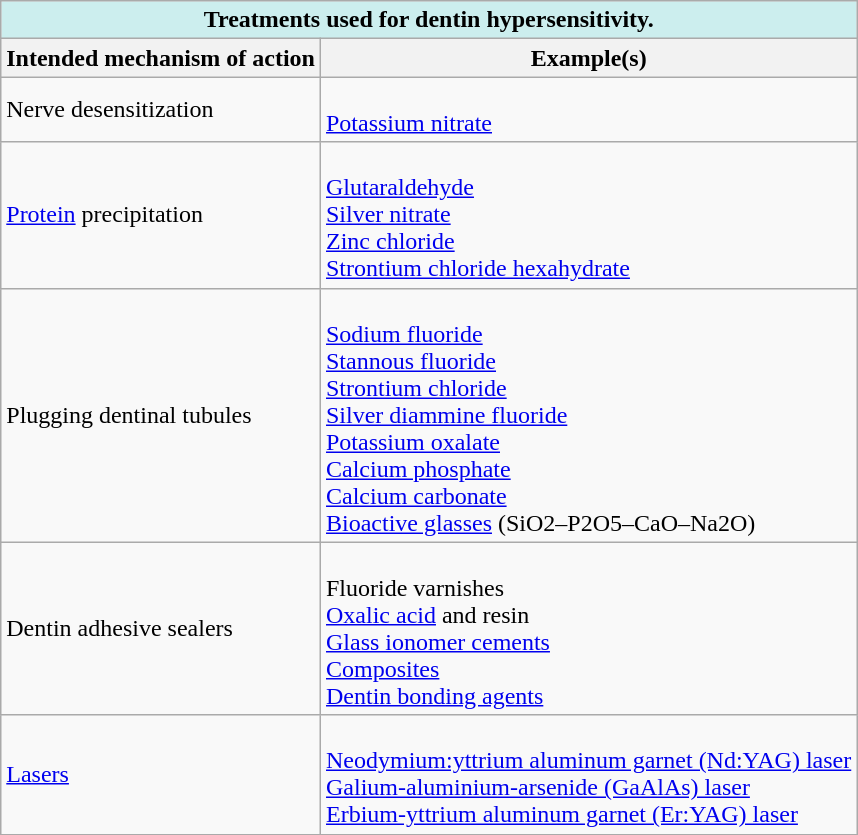<table class="wikitable floatright" style="border:solid 1px #999999; margin:0 0 1em 1em;">
<tr>
<th colspan="2" style="background-color: #CCEEEE;">Treatments used for dentin hypersensitivity.</th>
</tr>
<tr>
<th>Intended mechanism of action</th>
<th>Example(s)</th>
</tr>
<tr>
<td>Nerve desensitization</td>
<td><br><a href='#'>Potassium nitrate</a></td>
</tr>
<tr>
<td><a href='#'>Protein</a> precipitation</td>
<td><br><a href='#'>Glutaraldehyde</a><br><a href='#'>Silver nitrate</a><br><a href='#'>Zinc chloride</a><br><a href='#'>Strontium chloride hexahydrate</a></td>
</tr>
<tr>
<td>Plugging dentinal tubules</td>
<td><br><a href='#'>Sodium fluoride</a><br><a href='#'>Stannous fluoride</a><br><a href='#'>Strontium chloride</a><br><a href='#'>Silver diammine fluoride</a><br><a href='#'>Potassium oxalate</a><br><a href='#'>Calcium phosphate</a><br><a href='#'>Calcium carbonate</a><br><a href='#'>Bioactive glasses</a> (SiO2–P2O5–CaO–Na2O)</td>
</tr>
<tr>
<td>Dentin adhesive sealers</td>
<td><br>Fluoride varnishes<br><a href='#'>Oxalic acid</a> and resin<br><a href='#'>Glass ionomer cements</a><br><a href='#'>Composites</a><br><a href='#'>Dentin bonding agents</a></td>
</tr>
<tr>
<td><a href='#'>Lasers</a></td>
<td><br><a href='#'>Neodymium:yttrium aluminum garnet (Nd:YAG) laser</a><br><a href='#'>Galium-aluminium-arsenide (GaAlAs) laser</a><br><a href='#'>Erbium-yttrium aluminum garnet (Er:YAG) laser</a></td>
</tr>
</table>
